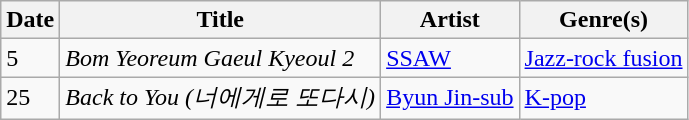<table class="wikitable" style="text-align: left;">
<tr>
<th>Date</th>
<th>Title</th>
<th>Artist</th>
<th>Genre(s)</th>
</tr>
<tr>
<td>5</td>
<td><em>Bom Yeoreum Gaeul Kyeoul 2</em></td>
<td><a href='#'>SSAW</a></td>
<td><a href='#'>Jazz-rock fusion</a></td>
</tr>
<tr>
<td>25</td>
<td><em>Back to You (너에게로 또다시)</em></td>
<td><a href='#'>Byun Jin-sub</a></td>
<td><a href='#'>K-pop</a></td>
</tr>
</table>
